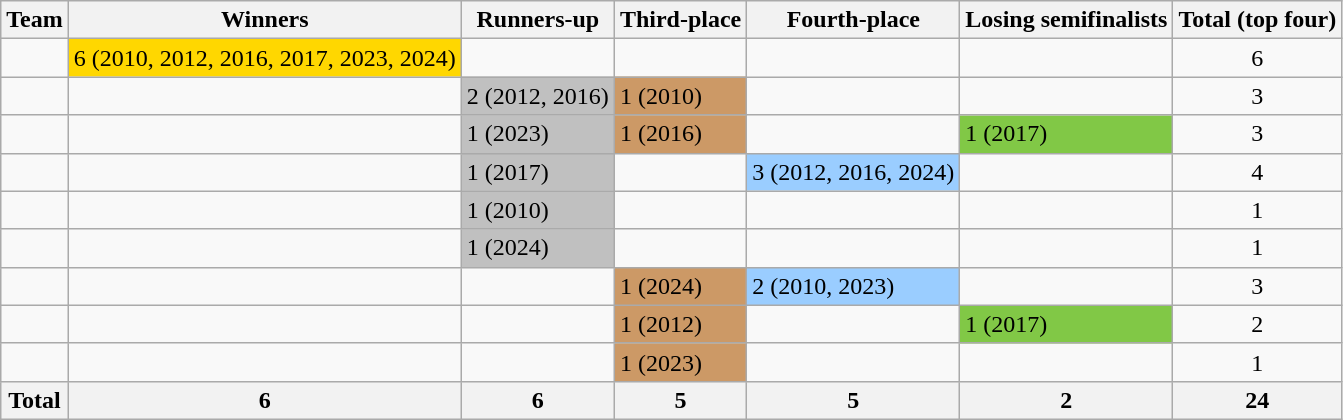<table class="wikitable">
<tr>
<th>Team</th>
<th>Winners</th>
<th>Runners-up</th>
<th>Third-place</th>
<th>Fourth-place</th>
<th>Losing semifinalists</th>
<th>Total (top four)</th>
</tr>
<tr>
<td></td>
<td bgcolor=gold>6 (2010, 2012, 2016, 2017, 2023, 2024)</td>
<td></td>
<td></td>
<td></td>
<td></td>
<td align=center>6</td>
</tr>
<tr>
<td></td>
<td></td>
<td bgcolor=silver>2 (2012, 2016)</td>
<td bgcolor=cc9966>1 (2010)</td>
<td></td>
<td></td>
<td align=center>3</td>
</tr>
<tr>
<td></td>
<td></td>
<td bgcolor=silver>1 (2023)</td>
<td bgcolor=cc9966>1 (2016)</td>
<td></td>
<td bgcolor=#81c846>1 (2017)</td>
<td align=center>3</td>
</tr>
<tr>
<td></td>
<td></td>
<td bgcolor=silver>1 (2017)</td>
<td></td>
<td bgcolor=#9acdff>3 (2012, 2016, 2024)</td>
<td></td>
<td align=center>4</td>
</tr>
<tr>
<td></td>
<td></td>
<td bgcolor=silver>1 (2010)</td>
<td></td>
<td></td>
<td></td>
<td align=center>1</td>
</tr>
<tr>
<td></td>
<td></td>
<td bgcolor=silver>1 (2024)</td>
<td></td>
<td></td>
<td></td>
<td align=center>1</td>
</tr>
<tr>
<td></td>
<td></td>
<td></td>
<td bgcolor=cc9966>1 (2024)</td>
<td bgcolor=#9acdff>2 (2010, 2023)</td>
<td></td>
<td align=center>3</td>
</tr>
<tr>
<td></td>
<td></td>
<td></td>
<td bgcolor=cc9966>1 (2012)</td>
<td></td>
<td bgcolor=#81c846>1 (2017)</td>
<td align=center>2</td>
</tr>
<tr>
<td></td>
<td></td>
<td></td>
<td bgcolor=cc9966>1 (2023)</td>
<td></td>
<td></td>
<td align=center>1</td>
</tr>
<tr>
<th colspan=1>Total</th>
<th>6</th>
<th>6</th>
<th>5</th>
<th>5</th>
<th>2</th>
<th>24</th>
</tr>
</table>
